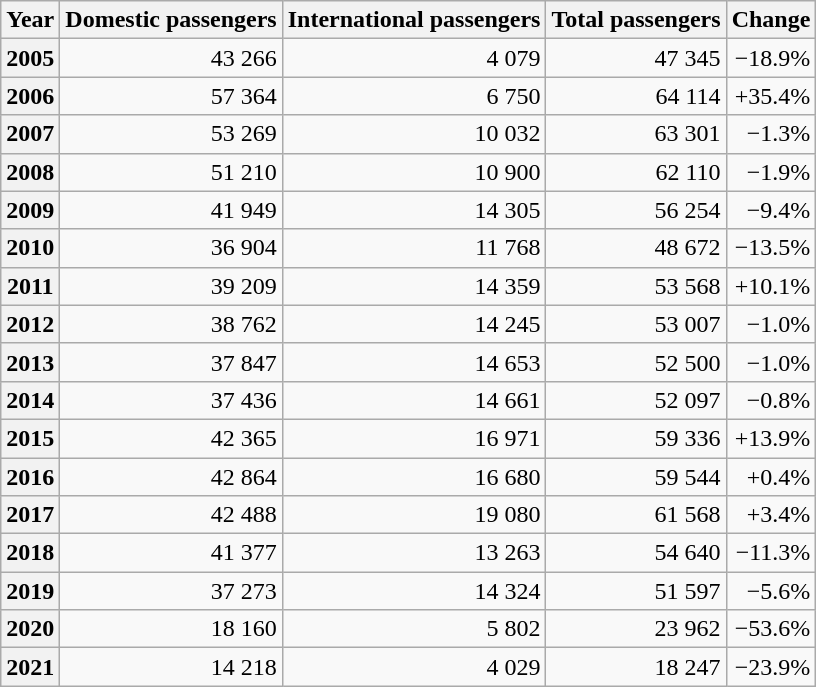<table class="wikitable" style="text-align: right;">
<tr>
<th>Year</th>
<th>Domestic passengers</th>
<th>International passengers</th>
<th>Total passengers</th>
<th>Change</th>
</tr>
<tr>
<th>2005</th>
<td>43 266</td>
<td>4 079</td>
<td>47 345</td>
<td>−18.9%</td>
</tr>
<tr>
<th>2006</th>
<td>57 364</td>
<td>6 750</td>
<td>64 114</td>
<td>+35.4%</td>
</tr>
<tr>
<th>2007</th>
<td>53 269</td>
<td>10 032</td>
<td>63 301</td>
<td>−1.3%</td>
</tr>
<tr>
<th>2008</th>
<td>51 210</td>
<td>10 900</td>
<td>62 110</td>
<td>−1.9%</td>
</tr>
<tr>
<th>2009</th>
<td>41 949</td>
<td>14 305</td>
<td>56 254</td>
<td>−9.4%</td>
</tr>
<tr>
<th>2010</th>
<td>36 904</td>
<td>11 768</td>
<td>48 672</td>
<td>−13.5%</td>
</tr>
<tr>
<th>2011</th>
<td>39 209</td>
<td>14 359</td>
<td>53 568</td>
<td>+10.1%</td>
</tr>
<tr>
<th>2012</th>
<td>38 762</td>
<td>14 245</td>
<td>53 007</td>
<td>−1.0%</td>
</tr>
<tr>
<th>2013</th>
<td>37 847</td>
<td>14 653</td>
<td>52 500</td>
<td>−1.0%</td>
</tr>
<tr>
<th>2014</th>
<td>37 436</td>
<td>14 661</td>
<td>52 097</td>
<td>−0.8%</td>
</tr>
<tr>
<th>2015</th>
<td>42 365</td>
<td>16 971</td>
<td>59 336</td>
<td>+13.9%</td>
</tr>
<tr>
<th>2016</th>
<td>42 864</td>
<td>16 680</td>
<td>59 544</td>
<td>+0.4%</td>
</tr>
<tr>
<th>2017</th>
<td>42 488</td>
<td>19 080</td>
<td>61 568</td>
<td>+3.4%</td>
</tr>
<tr>
<th>2018</th>
<td>41 377</td>
<td>13 263</td>
<td>54 640</td>
<td>−11.3%</td>
</tr>
<tr>
<th>2019</th>
<td>37 273</td>
<td>14 324</td>
<td>51 597</td>
<td>−5.6%</td>
</tr>
<tr>
<th>2020</th>
<td>18 160</td>
<td>5 802</td>
<td>23 962</td>
<td>−53.6%</td>
</tr>
<tr>
<th>2021</th>
<td>14 218</td>
<td>4 029</td>
<td>18 247</td>
<td>−23.9%</td>
</tr>
</table>
